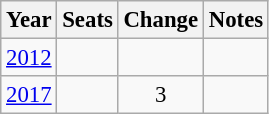<table class="wikitable" style="font-size:95%;text-align:center;">
<tr>
<th>Year</th>
<th>Seats</th>
<th>Change</th>
<th>Notes</th>
</tr>
<tr>
<td><a href='#'>2012</a></td>
<td></td>
<td></td>
<td></td>
</tr>
<tr>
<td><a href='#'>2017</a></td>
<td></td>
<td> 3</td>
<td></td>
</tr>
</table>
